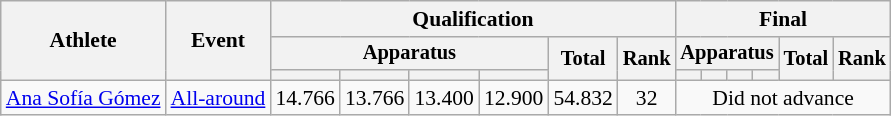<table class="wikitable" style="font-size:90%">
<tr>
<th rowspan=3>Athlete</th>
<th rowspan=3>Event</th>
<th colspan=6>Qualification</th>
<th colspan=6>Final</th>
</tr>
<tr style="font-size:95%">
<th colspan=4>Apparatus</th>
<th rowspan=2>Total</th>
<th rowspan=2>Rank</th>
<th colspan=4>Apparatus</th>
<th rowspan=2>Total</th>
<th rowspan=2>Rank</th>
</tr>
<tr style="font-size:95%">
<th></th>
<th></th>
<th></th>
<th></th>
<th></th>
<th></th>
<th></th>
<th></th>
</tr>
<tr align=center>
<td align=left><a href='#'>Ana Sofía Gómez</a></td>
<td align=left><a href='#'>All-around</a></td>
<td>14.766</td>
<td>13.766</td>
<td>13.400</td>
<td>12.900</td>
<td>54.832</td>
<td>32</td>
<td colspan=6>Did not advance</td>
</tr>
</table>
